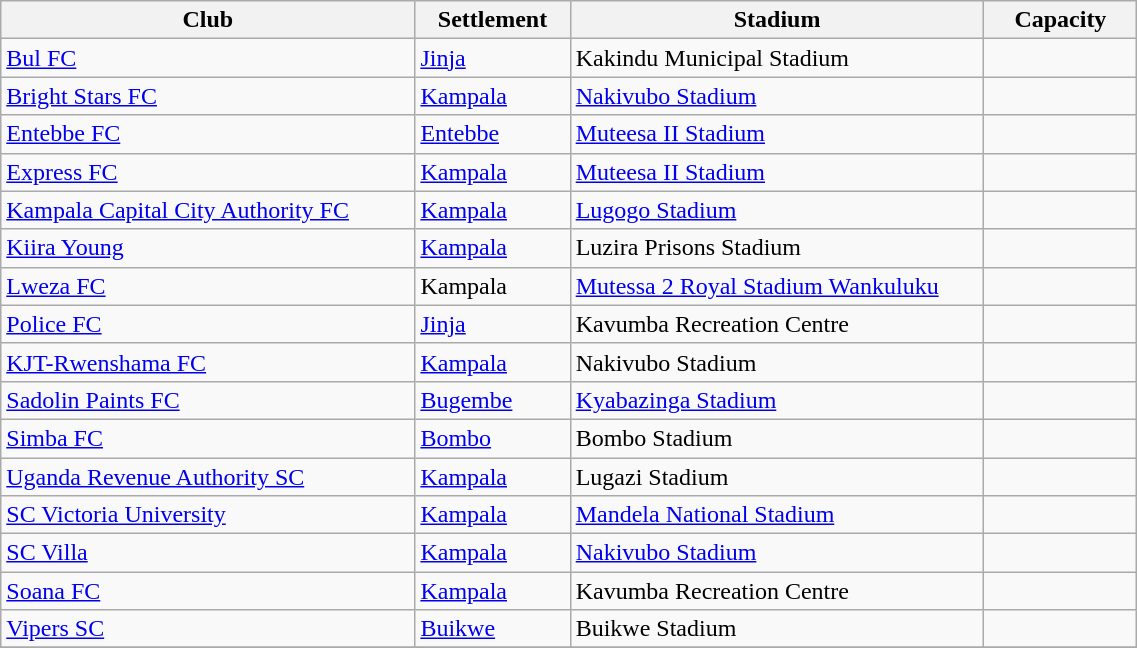<table class="wikitable" style="width:60%; font-size:100%">
<tr>
<th width="300px">Club</th>
<th width="100px">Settlement</th>
<th width="300px">Stadium</th>
<th width="100px">Capacity</th>
</tr>
<tr>
<td><a href='#'>Bul FC</a></td>
<td><a href='#'>Jinja</a></td>
<td>Kakindu Municipal Stadium</td>
<td></td>
</tr>
<tr>
<td><a href='#'>Bright Stars FC</a></td>
<td><a href='#'>Kampala</a></td>
<td><a href='#'>Nakivubo Stadium</a></td>
<td></td>
</tr>
<tr>
<td><a href='#'>Entebbe FC</a></td>
<td><a href='#'>Entebbe</a></td>
<td><a href='#'>Muteesa II Stadium</a></td>
<td></td>
</tr>
<tr>
<td><a href='#'>Express FC</a></td>
<td><a href='#'>Kampala</a></td>
<td><a href='#'>Muteesa II Stadium</a></td>
<td></td>
</tr>
<tr>
<td><a href='#'>Kampala Capital City Authority FC</a></td>
<td><a href='#'>Kampala</a></td>
<td><a href='#'>Lugogo Stadium</a></td>
<td></td>
</tr>
<tr>
<td><a href='#'>Kiira Young</a></td>
<td><a href='#'>Kampala</a></td>
<td>Luzira Prisons Stadium</td>
<td></td>
</tr>
<tr>
<td><a href='#'>Lweza FC</a></td>
<td>Kampala</td>
<td><a href='#'>Mutessa 2 Royal Stadium Wankuluku</a></td>
<td></td>
</tr>
<tr>
<td><a href='#'>Police FC</a></td>
<td><a href='#'>Jinja</a></td>
<td>Kavumba Recreation Centre</td>
<td></td>
</tr>
<tr>
<td><a href='#'>KJT-Rwenshama FC</a></td>
<td><a href='#'>Kampala</a></td>
<td>Nakivubo Stadium</td>
<td></td>
</tr>
<tr>
<td><a href='#'>Sadolin Paints FC</a></td>
<td><a href='#'>Bugembe</a></td>
<td><a href='#'>Kyabazinga Stadium</a></td>
<td></td>
</tr>
<tr>
<td><a href='#'>Simba FC</a></td>
<td><a href='#'>Bombo</a></td>
<td>Bombo Stadium</td>
<td></td>
</tr>
<tr>
<td><a href='#'>Uganda Revenue Authority SC</a></td>
<td><a href='#'>Kampala</a></td>
<td>Lugazi Stadium</td>
<td></td>
</tr>
<tr>
<td><a href='#'>SC Victoria University</a></td>
<td><a href='#'>Kampala</a></td>
<td><a href='#'>Mandela National Stadium</a></td>
<td></td>
</tr>
<tr>
<td><a href='#'>SC Villa</a></td>
<td><a href='#'>Kampala</a></td>
<td><a href='#'>Nakivubo Stadium</a></td>
<td></td>
</tr>
<tr>
<td><a href='#'>Soana FC</a></td>
<td><a href='#'>Kampala</a></td>
<td>Kavumba Recreation Centre</td>
<td></td>
</tr>
<tr>
<td><a href='#'>Vipers SC</a></td>
<td><a href='#'>Buikwe</a></td>
<td>Buikwe Stadium</td>
<td></td>
</tr>
<tr>
</tr>
</table>
